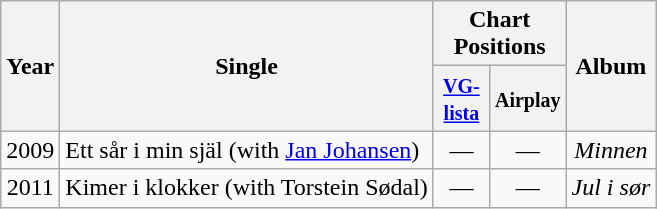<table class="wikitable">
<tr>
<th rowspan="2">Year</th>
<th rowspan="2">Single</th>
<th colspan="2">Chart Positions</th>
<th rowspan="2">Album</th>
</tr>
<tr>
<th width="30"><small><a href='#'>VG-lista</a></small></th>
<th width="30"><small>Airplay</small></th>
</tr>
<tr>
<td align="center" rowspan="1">2009</td>
<td>Ett sår i min själ (with <a href='#'>Jan Johansen</a>)</td>
<td align="center">—</td>
<td align="center">—</td>
<td align="center" rowspan="1"><em>Minnen</em></td>
</tr>
<tr>
<td align="center" rowspan="1">2011</td>
<td>Kimer i klokker (with Torstein Sødal)</td>
<td align="center">—</td>
<td align="center">—</td>
<td align="center" rowspan="1"><em>Jul i sør</em></td>
</tr>
</table>
